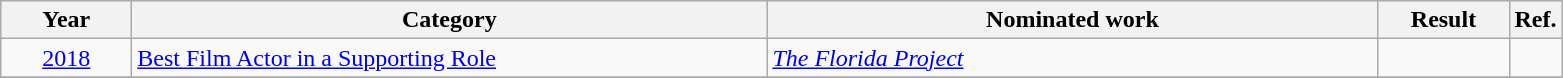<table class=wikitable>
<tr>
<th scope="col" style="width:5em;">Year</th>
<th scope="col" style="width:26em;">Category</th>
<th scope="col" style="width:25em;">Nominated work</th>
<th scope="col" style="width:5em;">Result</th>
<th>Ref.</th>
</tr>
<tr>
<td style="text-align:center;"><a href='#'>2018</a></td>
<td><a href='#'>Best Film Actor in a Supporting Role</a></td>
<td><em><a href='#'>The Florida Project</a></em></td>
<td></td>
<td></td>
</tr>
<tr>
</tr>
</table>
